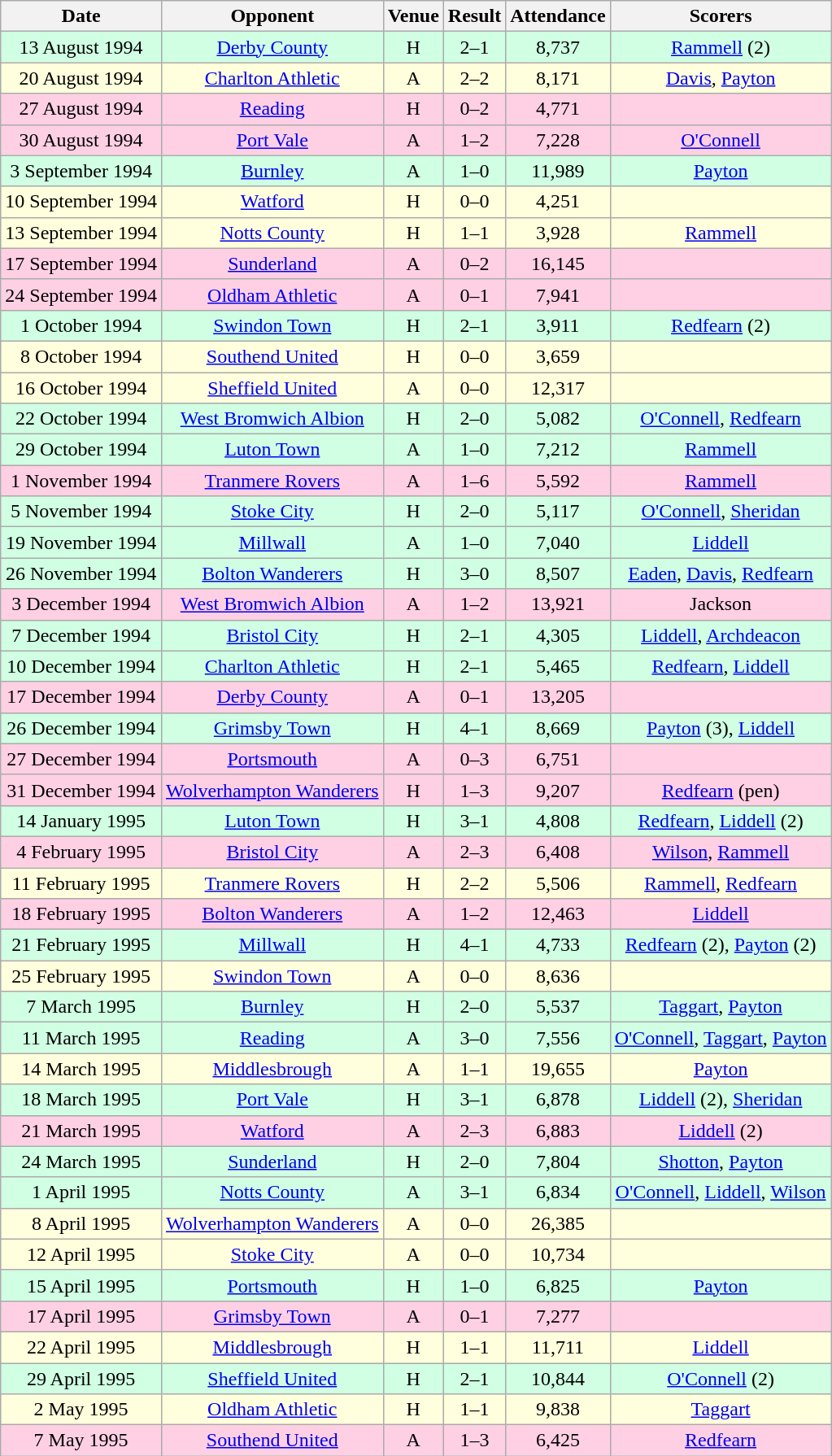<table class="wikitable sortable" style="font-size:100%; text-align:center">
<tr>
<th>Date</th>
<th>Opponent</th>
<th>Venue</th>
<th>Result</th>
<th>Attendance</th>
<th>Scorers</th>
</tr>
<tr style="background-color: #d0ffe3;">
<td>13 August 1994</td>
<td><a href='#'>Derby County</a></td>
<td>H</td>
<td>2–1</td>
<td>8,737</td>
<td><a href='#'>Rammell</a> (2)</td>
</tr>
<tr style="background-color: #ffffdd;">
<td>20 August 1994</td>
<td><a href='#'>Charlton Athletic</a></td>
<td>A</td>
<td>2–2</td>
<td>8,171</td>
<td><a href='#'>Davis</a>, <a href='#'>Payton</a></td>
</tr>
<tr style="background-color: #ffd0e3;">
<td>27 August 1994</td>
<td><a href='#'>Reading</a></td>
<td>H</td>
<td>0–2</td>
<td>4,771</td>
<td></td>
</tr>
<tr style="background-color: #ffd0e3;">
<td>30 August 1994</td>
<td><a href='#'>Port Vale</a></td>
<td>A</td>
<td>1–2</td>
<td>7,228</td>
<td><a href='#'>O'Connell</a></td>
</tr>
<tr style="background-color: #d0ffe3;">
<td>3 September 1994</td>
<td><a href='#'>Burnley</a></td>
<td>A</td>
<td>1–0</td>
<td>11,989</td>
<td><a href='#'>Payton</a></td>
</tr>
<tr style="background-color: #ffffdd;">
<td>10 September 1994</td>
<td><a href='#'>Watford</a></td>
<td>H</td>
<td>0–0</td>
<td>4,251</td>
<td></td>
</tr>
<tr style="background-color: #ffffdd;">
<td>13 September 1994</td>
<td><a href='#'>Notts County</a></td>
<td>H</td>
<td>1–1</td>
<td>3,928</td>
<td><a href='#'>Rammell</a></td>
</tr>
<tr style="background-color: #ffd0e3;">
<td>17 September 1994</td>
<td><a href='#'>Sunderland</a></td>
<td>A</td>
<td>0–2</td>
<td>16,145</td>
<td></td>
</tr>
<tr style="background-color: #ffd0e3;">
<td>24 September 1994</td>
<td><a href='#'>Oldham Athletic</a></td>
<td>A</td>
<td>0–1</td>
<td>7,941</td>
<td></td>
</tr>
<tr style="background-color: #d0ffe3;">
<td>1 October 1994</td>
<td><a href='#'>Swindon Town</a></td>
<td>H</td>
<td>2–1</td>
<td>3,911</td>
<td><a href='#'>Redfearn</a> (2)</td>
</tr>
<tr style="background-color: #ffffdd;">
<td>8 October 1994</td>
<td><a href='#'>Southend United</a></td>
<td>H</td>
<td>0–0</td>
<td>3,659</td>
<td></td>
</tr>
<tr style="background-color: #ffffdd;">
<td>16 October 1994</td>
<td><a href='#'>Sheffield United</a></td>
<td>A</td>
<td>0–0</td>
<td>12,317</td>
<td></td>
</tr>
<tr style="background-color: #d0ffe3;">
<td>22 October 1994</td>
<td><a href='#'>West Bromwich Albion</a></td>
<td>H</td>
<td>2–0</td>
<td>5,082</td>
<td><a href='#'>O'Connell</a>, <a href='#'>Redfearn</a></td>
</tr>
<tr style="background-color: #d0ffe3;">
<td>29 October 1994</td>
<td><a href='#'>Luton Town</a></td>
<td>A</td>
<td>1–0</td>
<td>7,212</td>
<td><a href='#'>Rammell</a></td>
</tr>
<tr style="background-color: #ffd0e3;">
<td>1 November 1994</td>
<td><a href='#'>Tranmere Rovers</a></td>
<td>A</td>
<td>1–6</td>
<td>5,592</td>
<td><a href='#'>Rammell</a></td>
</tr>
<tr style="background-color: #d0ffe3;">
<td>5 November 1994</td>
<td><a href='#'>Stoke City</a></td>
<td>H</td>
<td>2–0</td>
<td>5,117</td>
<td><a href='#'>O'Connell</a>, <a href='#'>Sheridan</a></td>
</tr>
<tr style="background-color: #d0ffe3;">
<td>19 November 1994</td>
<td><a href='#'>Millwall</a></td>
<td>A</td>
<td>1–0</td>
<td>7,040</td>
<td><a href='#'>Liddell</a></td>
</tr>
<tr style="background-color: #d0ffe3;">
<td>26 November 1994</td>
<td><a href='#'>Bolton Wanderers</a></td>
<td>H</td>
<td>3–0</td>
<td>8,507</td>
<td><a href='#'>Eaden</a>, <a href='#'>Davis</a>, <a href='#'>Redfearn</a></td>
</tr>
<tr style="background-color: #ffd0e3;">
<td>3 December 1994</td>
<td><a href='#'>West Bromwich Albion</a></td>
<td>A</td>
<td>1–2</td>
<td>13,921</td>
<td>Jackson</td>
</tr>
<tr style="background-color: #d0ffe3;">
<td>7 December 1994</td>
<td><a href='#'>Bristol City</a></td>
<td>H</td>
<td>2–1</td>
<td>4,305</td>
<td><a href='#'>Liddell</a>, <a href='#'>Archdeacon</a></td>
</tr>
<tr style="background-color: #d0ffe3;">
<td>10 December 1994</td>
<td><a href='#'>Charlton Athletic</a></td>
<td>H</td>
<td>2–1</td>
<td>5,465</td>
<td><a href='#'>Redfearn</a>, <a href='#'>Liddell</a></td>
</tr>
<tr style="background-color: #ffd0e3;">
<td>17 December 1994</td>
<td><a href='#'>Derby County</a></td>
<td>A</td>
<td>0–1</td>
<td>13,205</td>
<td></td>
</tr>
<tr style="background-color: #d0ffe3;">
<td>26 December 1994</td>
<td><a href='#'>Grimsby Town</a></td>
<td>H</td>
<td>4–1</td>
<td>8,669</td>
<td><a href='#'>Payton</a> (3), <a href='#'>Liddell</a></td>
</tr>
<tr style="background-color: #ffd0e3;">
<td>27 December 1994</td>
<td><a href='#'>Portsmouth</a></td>
<td>A</td>
<td>0–3</td>
<td>6,751</td>
<td></td>
</tr>
<tr style="background-color: #ffd0e3;">
<td>31 December 1994</td>
<td><a href='#'>Wolverhampton Wanderers</a></td>
<td>H</td>
<td>1–3</td>
<td>9,207</td>
<td><a href='#'>Redfearn</a> (pen)</td>
</tr>
<tr style="background-color: #d0ffe3;">
<td>14 January 1995</td>
<td><a href='#'>Luton Town</a></td>
<td>H</td>
<td>3–1</td>
<td>4,808</td>
<td><a href='#'>Redfearn</a>, <a href='#'>Liddell</a> (2)</td>
</tr>
<tr style="background-color: #ffd0e3;">
<td>4 February 1995</td>
<td><a href='#'>Bristol City</a></td>
<td>A</td>
<td>2–3</td>
<td>6,408</td>
<td><a href='#'>Wilson</a>, <a href='#'>Rammell</a></td>
</tr>
<tr style="background-color: #ffffdd;">
<td>11 February 1995</td>
<td><a href='#'>Tranmere Rovers</a></td>
<td>H</td>
<td>2–2</td>
<td>5,506</td>
<td><a href='#'>Rammell</a>, <a href='#'>Redfearn</a></td>
</tr>
<tr style="background-color: #ffd0e3;">
<td>18 February 1995</td>
<td><a href='#'>Bolton Wanderers</a></td>
<td>A</td>
<td>1–2</td>
<td>12,463</td>
<td><a href='#'>Liddell</a></td>
</tr>
<tr style="background-color: #d0ffe3;">
<td>21 February 1995</td>
<td><a href='#'>Millwall</a></td>
<td>H</td>
<td>4–1</td>
<td>4,733</td>
<td><a href='#'>Redfearn</a> (2), <a href='#'>Payton</a> (2)</td>
</tr>
<tr style="background-color: #ffffdd;">
<td>25 February 1995</td>
<td><a href='#'>Swindon Town</a></td>
<td>A</td>
<td>0–0</td>
<td>8,636</td>
<td></td>
</tr>
<tr style="background-color: #d0ffe3;">
<td>7 March 1995</td>
<td><a href='#'>Burnley</a></td>
<td>H</td>
<td>2–0</td>
<td>5,537</td>
<td><a href='#'>Taggart</a>, <a href='#'>Payton</a></td>
</tr>
<tr style="background-color: #d0ffe3;">
<td>11 March 1995</td>
<td><a href='#'>Reading</a></td>
<td>A</td>
<td>3–0</td>
<td>7,556</td>
<td><a href='#'>O'Connell</a>, <a href='#'>Taggart</a>, <a href='#'>Payton</a></td>
</tr>
<tr style="background-color: #ffffdd;">
<td>14 March 1995</td>
<td><a href='#'>Middlesbrough</a></td>
<td>A</td>
<td>1–1</td>
<td>19,655</td>
<td><a href='#'>Payton</a></td>
</tr>
<tr style="background-color: #d0ffe3;">
<td>18 March 1995</td>
<td><a href='#'>Port Vale</a></td>
<td>H</td>
<td>3–1</td>
<td>6,878</td>
<td><a href='#'>Liddell</a> (2), <a href='#'>Sheridan</a></td>
</tr>
<tr style="background-color: #ffd0e3;">
<td>21 March 1995</td>
<td><a href='#'>Watford</a></td>
<td>A</td>
<td>2–3</td>
<td>6,883</td>
<td><a href='#'>Liddell</a> (2)</td>
</tr>
<tr style="background-color: #d0ffe3;">
<td>24 March 1995</td>
<td><a href='#'>Sunderland</a></td>
<td>H</td>
<td>2–0</td>
<td>7,804</td>
<td><a href='#'>Shotton</a>, <a href='#'>Payton</a></td>
</tr>
<tr style="background-color: #d0ffe3;">
<td>1 April 1995</td>
<td><a href='#'>Notts County</a></td>
<td>A</td>
<td>3–1</td>
<td>6,834</td>
<td><a href='#'>O'Connell</a>, <a href='#'>Liddell</a>, <a href='#'>Wilson</a></td>
</tr>
<tr style="background-color: #ffffdd;">
<td>8 April 1995</td>
<td><a href='#'>Wolverhampton Wanderers</a></td>
<td>A</td>
<td>0–0</td>
<td>26,385</td>
<td></td>
</tr>
<tr style="background-color: #ffffdd;">
<td>12 April 1995</td>
<td><a href='#'>Stoke City</a></td>
<td>A</td>
<td>0–0</td>
<td>10,734</td>
<td></td>
</tr>
<tr style="background-color: #d0ffe3;">
<td>15 April 1995</td>
<td><a href='#'>Portsmouth</a></td>
<td>H</td>
<td>1–0</td>
<td>6,825</td>
<td><a href='#'>Payton</a></td>
</tr>
<tr style="background-color: #ffd0e3;">
<td>17 April 1995</td>
<td><a href='#'>Grimsby Town</a></td>
<td>A</td>
<td>0–1</td>
<td>7,277</td>
<td></td>
</tr>
<tr style="background-color: #ffffdd;">
<td>22 April 1995</td>
<td><a href='#'>Middlesbrough</a></td>
<td>H</td>
<td>1–1</td>
<td>11,711</td>
<td><a href='#'>Liddell</a></td>
</tr>
<tr style="background-color: #d0ffe3;">
<td>29 April 1995</td>
<td><a href='#'>Sheffield United</a></td>
<td>H</td>
<td>2–1</td>
<td>10,844</td>
<td><a href='#'>O'Connell</a> (2)</td>
</tr>
<tr style="background-color: #ffffdd;">
<td>2 May 1995</td>
<td><a href='#'>Oldham Athletic</a></td>
<td>H</td>
<td>1–1</td>
<td>9,838</td>
<td><a href='#'>Taggart</a></td>
</tr>
<tr style="background-color: #ffd0e3;">
<td>7 May 1995</td>
<td><a href='#'>Southend United</a></td>
<td>A</td>
<td>1–3</td>
<td>6,425</td>
<td><a href='#'>Redfearn</a></td>
</tr>
</table>
